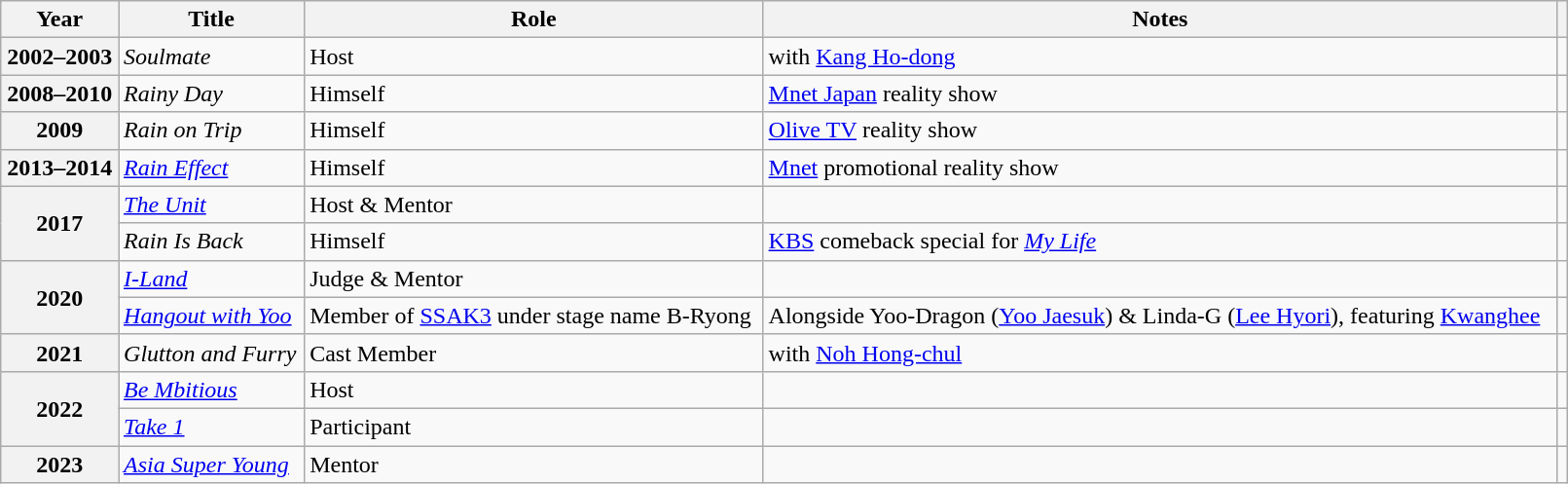<table class="wikitable plainrowheaders sortable" width="85%">
<tr>
<th scope="col">Year</th>
<th scope="col">Title</th>
<th scope="col">Role</th>
<th scope="col" class="unsortable">Notes</th>
<th scope="col" class="unsortable"></th>
</tr>
<tr>
<th scope="row">2002–2003</th>
<td><em>Soulmate</em></td>
<td>Host</td>
<td>with <a href='#'>Kang Ho-dong</a></td>
<td></td>
</tr>
<tr>
<th scope="row">2008–2010</th>
<td><em>Rainy Day</em></td>
<td>Himself</td>
<td><a href='#'>Mnet Japan</a> reality show</td>
<td></td>
</tr>
<tr>
<th scope="row">2009</th>
<td><em>Rain on Trip</em></td>
<td>Himself</td>
<td><a href='#'>Olive TV</a> reality show</td>
<td></td>
</tr>
<tr>
<th scope="row">2013–2014</th>
<td><em><a href='#'>Rain Effect</a></em></td>
<td>Himself</td>
<td><a href='#'>Mnet</a> promotional reality show</td>
<td></td>
</tr>
<tr>
<th scope="row" rowspan="2">2017</th>
<td><em><a href='#'>The Unit</a></em></td>
<td>Host & Mentor</td>
<td></td>
<td></td>
</tr>
<tr>
<td><em>Rain Is Back</em></td>
<td>Himself</td>
<td><a href='#'>KBS</a> comeback special for <em><a href='#'>My Life</a></em></td>
<td></td>
</tr>
<tr>
<th scope="row" rowspan="2">2020</th>
<td><em><a href='#'>I-Land</a></em></td>
<td>Judge & Mentor</td>
<td></td>
<td></td>
</tr>
<tr>
<td><em><a href='#'>Hangout with Yoo</a></em></td>
<td>Member of <a href='#'>SSAK3</a> under stage name B-Ryong</td>
<td>Alongside Yoo-Dragon (<a href='#'>Yoo Jaesuk</a>) & Linda-G (<a href='#'>Lee Hyori</a>), featuring <a href='#'>Kwanghee</a></td>
<td></td>
</tr>
<tr>
<th scope="row">2021</th>
<td><em>Glutton and Furry</em></td>
<td>Cast Member</td>
<td>with <a href='#'>Noh Hong-chul</a></td>
<td style="text-align:center"></td>
</tr>
<tr>
<th scope="row" rowspan=2>2022</th>
<td><em><a href='#'>Be Mbitious</a></em></td>
<td>Host</td>
<td></td>
<td style="text-align:center"></td>
</tr>
<tr>
<td><em><a href='#'>Take 1</a></em></td>
<td>Participant</td>
<td></td>
<td style="text-align:center"></td>
</tr>
<tr>
<th scope="row">2023</th>
<td><em><a href='#'>Asia Super Young</a></em></td>
<td>Mentor</td>
<td></td>
<td></td>
</tr>
</table>
